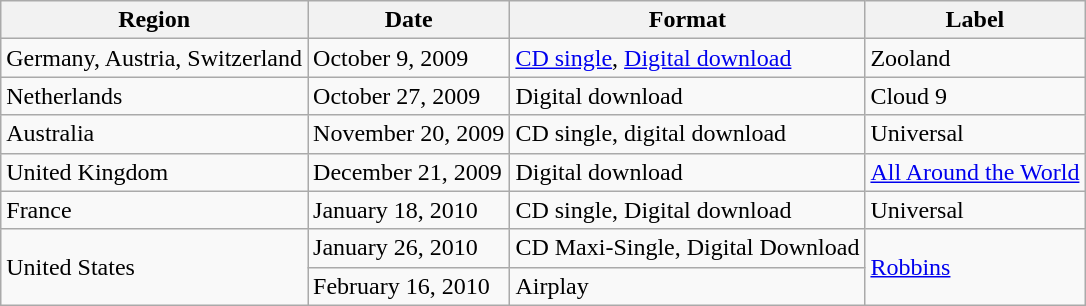<table class="wikitable">
<tr>
<th>Region</th>
<th>Date</th>
<th>Format</th>
<th>Label</th>
</tr>
<tr>
<td>Germany, Austria, Switzerland</td>
<td>October 9, 2009</td>
<td><a href='#'>CD single</a>, <a href='#'>Digital download</a></td>
<td>Zooland</td>
</tr>
<tr>
<td>Netherlands</td>
<td>October 27, 2009 </td>
<td>Digital download</td>
<td>Cloud 9</td>
</tr>
<tr>
<td>Australia</td>
<td>November 20, 2009</td>
<td>CD single, digital download</td>
<td>Universal</td>
</tr>
<tr>
<td>United Kingdom</td>
<td>December 21, 2009</td>
<td>Digital download</td>
<td><a href='#'>All Around the World</a></td>
</tr>
<tr>
<td>France</td>
<td>January 18, 2010</td>
<td>CD single, Digital download</td>
<td>Universal</td>
</tr>
<tr>
<td rowspan="2">United States</td>
<td>January 26, 2010</td>
<td>CD Maxi-Single, Digital Download</td>
<td rowspan="2"><a href='#'>Robbins</a></td>
</tr>
<tr>
<td>February 16, 2010</td>
<td>Airplay</td>
</tr>
</table>
